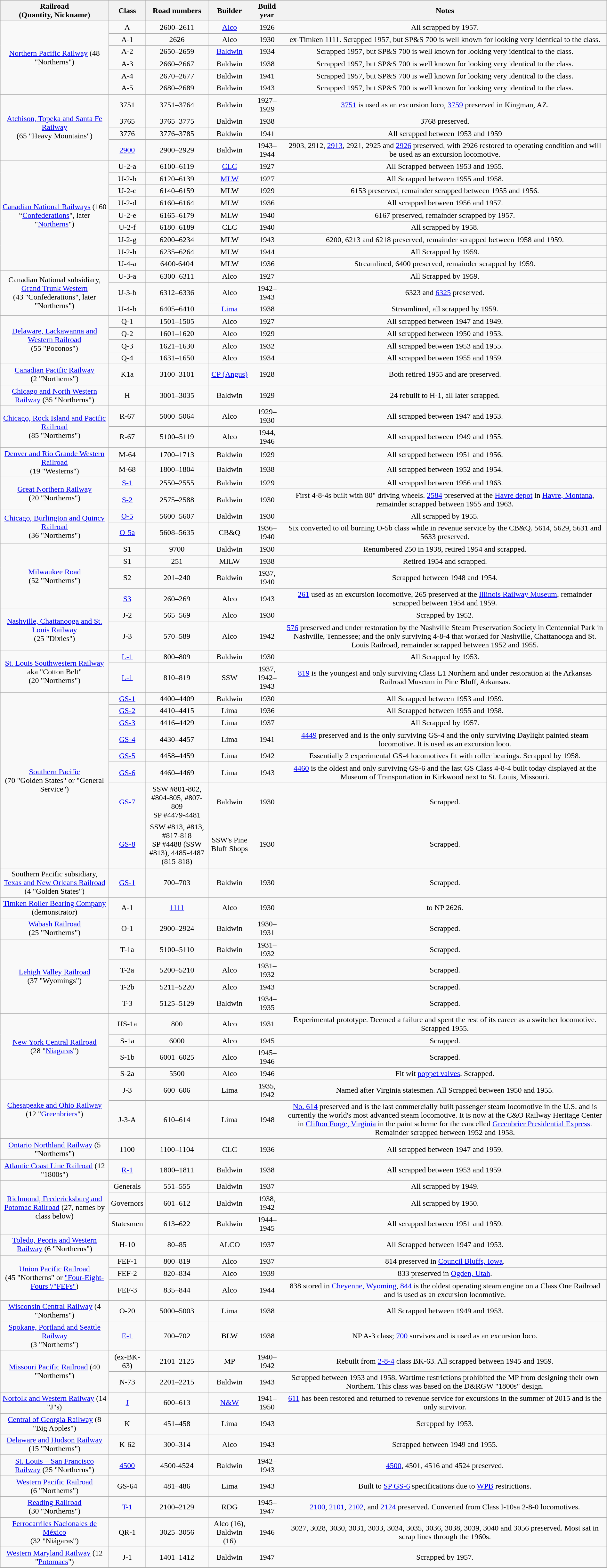<table class="wikitable sortable collapsible collapsed" style="margin:0.5em auto; text-align:center; min-width: 32em;">
<tr style="background:silver;">
<th>Railroad<br>(Quantity, Nickname)</th>
<th>Class</th>
<th>Road numbers</th>
<th>Builder</th>
<th>Build year</th>
<th>Notes</th>
</tr>
<tr>
<td rowspan=6><a href='#'>Northern Pacific Railway</a> (48 "Northerns")</td>
<td>A</td>
<td>2600–2611</td>
<td><a href='#'>Alco</a></td>
<td>1926</td>
<td>All scrapped by 1957.</td>
</tr>
<tr>
<td>A-1</td>
<td>2626</td>
<td>Alco</td>
<td>1930</td>
<td>ex-Timken 1111. Scrapped 1957, but SP&S 700 is well known for looking very identical to the class.</td>
</tr>
<tr>
<td>A-2</td>
<td>2650–2659</td>
<td><a href='#'>Baldwin</a></td>
<td>1934</td>
<td>Scrapped 1957, but SP&S 700 is well known for looking very identical to the class.</td>
</tr>
<tr>
<td>A-3</td>
<td>2660–2667</td>
<td>Baldwin</td>
<td>1938</td>
<td>Scrapped 1957, but SP&S 700 is well known for looking very identical to the class.</td>
</tr>
<tr>
<td>A-4</td>
<td>2670–2677</td>
<td>Baldwin</td>
<td>1941</td>
<td>Scrapped 1957, but SP&S 700 is well known for looking very identical to the class.</td>
</tr>
<tr>
<td>A-5</td>
<td>2680–2689</td>
<td>Baldwin</td>
<td>1943</td>
<td>Scrapped 1957, but SP&S 700 is well known for looking very identical to the class.</td>
</tr>
<tr>
<td rowspan=4><a href='#'>Atchison, Topeka and Santa Fe Railway</a><br>(65 "Heavy Mountains")</td>
<td>3751</td>
<td>3751–3764</td>
<td>Baldwin</td>
<td>1927–1929</td>
<td><a href='#'>3751</a> is used as an excursion loco, <a href='#'>3759</a> preserved in Kingman, AZ.</td>
</tr>
<tr>
<td>3765</td>
<td>3765–3775</td>
<td>Baldwin</td>
<td>1938</td>
<td>3768 preserved.</td>
</tr>
<tr>
<td>3776</td>
<td>3776–3785</td>
<td>Baldwin</td>
<td>1941</td>
<td>All scrapped between 1953 and 1959</td>
</tr>
<tr>
<td><a href='#'>2900</a></td>
<td>2900–2929</td>
<td>Baldwin</td>
<td>1943–1944</td>
<td>2903, 2912, <a href='#'>2913</a>, 2921, 2925 and <a href='#'>2926</a> preserved, with 2926 restored to operating condition and will be used as an excursion locomotive.</td>
</tr>
<tr>
<td rowspan=9><a href='#'>Canadian National Railways</a> (160 “<a href='#'>Confederations</a>", later "<a href='#'>Northerns</a>")</td>
<td>U-2-a</td>
<td>6100–6119</td>
<td><a href='#'>CLC</a></td>
<td>1927</td>
<td>All Scrapped between 1953 and 1955.</td>
</tr>
<tr>
<td>U-2-b</td>
<td>6120–6139</td>
<td><a href='#'>MLW</a></td>
<td>1927</td>
<td>All Scrapped between 1955 and 1958.</td>
</tr>
<tr>
<td>U-2-c</td>
<td>6140–6159</td>
<td>MLW</td>
<td>1929</td>
<td>6153 preserved, remainder scrapped between 1955 and 1956.</td>
</tr>
<tr>
<td>U-2-d</td>
<td>6160–6164</td>
<td>MLW</td>
<td>1936</td>
<td>All scrapped between 1956 and 1957.</td>
</tr>
<tr>
<td>U-2-e</td>
<td>6165–6179</td>
<td>MLW</td>
<td>1940</td>
<td>6167 preserved, remainder scrapped by 1957.</td>
</tr>
<tr>
<td>U-2-f</td>
<td>6180–6189</td>
<td>CLC</td>
<td>1940</td>
<td>All scrapped by 1958.</td>
</tr>
<tr>
<td>U-2-g</td>
<td>6200–6234</td>
<td>MLW</td>
<td>1943</td>
<td>6200, 6213 and 6218 preserved, remainder scrapped between 1958 and 1959.</td>
</tr>
<tr>
<td>U-2-h</td>
<td>6235–6264</td>
<td>MLW</td>
<td>1944</td>
<td>All Scrapped by 1959.</td>
</tr>
<tr>
<td>U-4-a</td>
<td>6400-6404</td>
<td>MLW</td>
<td>1936</td>
<td>Streamlined, 6400 preserved, remainder scrapped by 1959.</td>
</tr>
<tr>
<td rowspan=3>Canadian National subsidiary, <a href='#'>Grand Trunk Western</a><br>(43 "Confederations", later "Northerns")</td>
<td>U-3-a</td>
<td>6300–6311</td>
<td>Alco</td>
<td>1927</td>
<td>All Scrapped by 1959.</td>
</tr>
<tr>
<td>U-3-b</td>
<td>6312–6336</td>
<td>Alco</td>
<td>1942–1943</td>
<td>6323 and <a href='#'>6325</a> preserved.</td>
</tr>
<tr>
<td>U-4-b</td>
<td>6405–6410</td>
<td><a href='#'>Lima</a></td>
<td>1938</td>
<td>Streamlined, all scrapped by 1959.</td>
</tr>
<tr>
<td rowspan=4><a href='#'>Delaware, Lackawanna and Western Railroad</a><br>(55 "Poconos")</td>
<td>Q-1</td>
<td>1501–1505</td>
<td>Alco</td>
<td>1927</td>
<td>All scrapped between 1947 and 1949.</td>
</tr>
<tr>
<td>Q-2</td>
<td>1601–1620</td>
<td>Alco</td>
<td>1929</td>
<td>All scrapped between 1950 and 1953.</td>
</tr>
<tr>
<td>Q-3</td>
<td>1621–1630</td>
<td>Alco</td>
<td>1932</td>
<td>All scrapped between 1953 and 1955.</td>
</tr>
<tr>
<td>Q-4</td>
<td>1631–1650</td>
<td>Alco</td>
<td>1934</td>
<td>All scrapped between 1955 and 1959.</td>
</tr>
<tr>
<td><a href='#'>Canadian Pacific Railway</a><br>(2 "Northerns")</td>
<td>K1a</td>
<td>3100–3101</td>
<td><a href='#'>CP (Angus)</a></td>
<td>1928</td>
<td>Both retired 1955 and are preserved.</td>
</tr>
<tr>
<td><a href='#'>Chicago and North Western Railway</a> (35 "Northerns")</td>
<td>H</td>
<td>3001–3035</td>
<td>Baldwin</td>
<td>1929</td>
<td>24 rebuilt to H-1, all later scrapped.</td>
</tr>
<tr>
<td rowspan=2><a href='#'>Chicago, Rock Island and Pacific Railroad</a><br>(85 "Northerns")</td>
<td>R-67</td>
<td>5000–5064</td>
<td>Alco</td>
<td>1929–1930</td>
<td>All scrapped between 1947 and 1953.</td>
</tr>
<tr>
<td>R-67</td>
<td>5100–5119</td>
<td>Alco</td>
<td>1944, 1946</td>
<td>All scrapped between 1949 and 1955.</td>
</tr>
<tr>
<td rowspan=2><a href='#'>Denver and Rio Grande Western Railroad</a><br>(19 "Westerns")</td>
<td>M-64</td>
<td>1700–1713</td>
<td>Baldwin</td>
<td>1929</td>
<td>All scrapped between 1951 and 1956.</td>
</tr>
<tr>
<td>M-68</td>
<td>1800–1804</td>
<td>Baldwin</td>
<td>1938</td>
<td>All scrapped between 1952 and 1954.</td>
</tr>
<tr>
<td rowspan=2><a href='#'>Great Northern Railway</a><br>(20 "Northerns")</td>
<td><a href='#'>S-1</a></td>
<td>2550–2555</td>
<td>Baldwin</td>
<td>1929</td>
<td>All scrapped between 1956 and 1963.</td>
</tr>
<tr>
<td><a href='#'>S-2</a></td>
<td>2575–2588</td>
<td>Baldwin</td>
<td>1930</td>
<td>First 4-8-4s built with 80" driving wheels. <a href='#'>2584</a> preserved at the <a href='#'>Havre depot</a> in <a href='#'>Havre, Montana</a>, remainder scrapped between 1955 and 1963.</td>
</tr>
<tr>
<td rowspan=2><a href='#'>Chicago, Burlington and Quincy Railroad</a><br>(36 "Northerns")</td>
<td><a href='#'>O-5</a></td>
<td>5600–5607</td>
<td>Baldwin</td>
<td>1930</td>
<td>All scrapped by 1955.</td>
</tr>
<tr>
<td><a href='#'>O-5a</a></td>
<td>5608–5635</td>
<td>CB&Q</td>
<td>1936–1940</td>
<td>Six converted to oil burning O-5b class while in revenue service by the CB&Q. 5614, 5629, 5631 and 5633 preserved.</td>
</tr>
<tr>
<td rowspan=4><a href='#'>Milwaukee Road</a><br>(52 "Northerns")</td>
<td>S1</td>
<td>9700</td>
<td>Baldwin</td>
<td>1930</td>
<td>Renumbered 250 in 1938, retired 1954 and scrapped.</td>
</tr>
<tr>
<td>S1</td>
<td>251</td>
<td>MILW</td>
<td>1938</td>
<td>Retired 1954 and scrapped.</td>
</tr>
<tr>
<td>S2</td>
<td>201–240</td>
<td>Baldwin</td>
<td>1937, 1940</td>
<td>Scrapped between 1948 and 1954.</td>
</tr>
<tr>
<td><a href='#'>S3</a></td>
<td>260–269</td>
<td>Alco</td>
<td>1943</td>
<td><a href='#'>261</a> used as an excursion locomotive, 265 preserved at the <a href='#'>Illinois Railway Museum</a>, remainder scrapped between 1954 and 1959.</td>
</tr>
<tr>
<td rowspan=2><a href='#'>Nashville, Chattanooga and St. Louis Railway</a><br>(25 "Dixies")</td>
<td>J-2</td>
<td>565–569</td>
<td>Alco</td>
<td>1930</td>
<td>Scrapped by 1952.</td>
</tr>
<tr>
<td>J-3</td>
<td>570–589</td>
<td>Alco</td>
<td>1942</td>
<td><a href='#'>576</a> preserved and under restoration by the Nashville Steam Preservation Society in Centennial Park in Nashville, Tennessee; and the only surviving 4-8-4 that worked for Nashville, Chattanooga and St. Louis Railroad, remainder scrapped between 1952 and 1955.</td>
</tr>
<tr>
<td rowspan=2><a href='#'>St. Louis Southwestern Railway</a> aka "Cotton Belt"<br>(20 "Northerns")</td>
<td><a href='#'>L-1</a></td>
<td>800–809</td>
<td>Baldwin</td>
<td>1930</td>
<td>All Scrapped by 1953.</td>
</tr>
<tr>
<td><a href='#'>L-1</a></td>
<td>810–819</td>
<td>SSW</td>
<td>1937, 1942–1943</td>
<td><a href='#'>819</a> is the youngest and only surviving Class L1 Northern and under restoration at the Arkansas Railroad Museum in Pine Bluff, Arkansas.</td>
</tr>
<tr>
<td rowspan=8><a href='#'>Southern Pacific</a><br>(70 "Golden States" or "General Service")</td>
<td><a href='#'>GS-1</a></td>
<td>4400–4409</td>
<td>Baldwin</td>
<td>1930</td>
<td>All Scrapped between 1953 and 1959.</td>
</tr>
<tr>
<td><a href='#'>GS-2</a></td>
<td>4410–4415</td>
<td>Lima</td>
<td>1936</td>
<td>All Scrapped between 1955 and 1958.</td>
</tr>
<tr>
<td><a href='#'>GS-3</a></td>
<td>4416–4429</td>
<td>Lima</td>
<td>1937</td>
<td>All Scrapped by 1957.</td>
</tr>
<tr>
<td><a href='#'>GS-4</a></td>
<td>4430–4457</td>
<td>Lima</td>
<td>1941</td>
<td><a href='#'>4449</a> preserved and is the only surviving GS-4 and the only surviving Daylight painted steam locomotive. It is used as an excursion loco.</td>
</tr>
<tr>
<td><a href='#'>GS-5</a></td>
<td>4458–4459</td>
<td>Lima</td>
<td>1942</td>
<td>Essentially 2 experimental GS-4 locomotives fit with roller bearings. Scrapped by 1958.</td>
</tr>
<tr>
<td><a href='#'>GS-6</a></td>
<td>4460–4469</td>
<td>Lima</td>
<td>1943</td>
<td><a href='#'>4460</a> is the oldest and only surviving GS-6 and the last GS Class 4-8-4 built today displayed at the Museum of Transportation in Kirkwood next to St. Louis, Missouri.</td>
</tr>
<tr>
<td><a href='#'>GS-7</a></td>
<td>SSW #801-802, #804-805, #807-809<br>SP #4479-4481</td>
<td>Baldwin</td>
<td>1930</td>
<td>Scrapped.</td>
</tr>
<tr>
<td><a href='#'>GS-8</a></td>
<td>SSW #813, #813, #817-818<br>SP #4488 (SSW #813), 4485-4487 (815-818)</td>
<td>SSW's Pine Bluff Shops</td>
<td>1930</td>
<td>Scrapped.</td>
</tr>
<tr>
<td>Southern Pacific subsidiary, <a href='#'>Texas and New Orleans Railroad</a><br>(4 "Golden States")</td>
<td><a href='#'>GS-1</a></td>
<td>700–703</td>
<td>Baldwin</td>
<td>1930</td>
<td>Scrapped.</td>
</tr>
<tr>
<td><a href='#'>Timken Roller Bearing Company</a> (demonstrator)</td>
<td>A-1</td>
<td><a href='#'>1111</a></td>
<td>Alco</td>
<td>1930</td>
<td>to NP 2626.</td>
</tr>
<tr>
<td><a href='#'>Wabash Railroad</a><br>(25 "Northerns")</td>
<td>O-1</td>
<td>2900–2924</td>
<td>Baldwin</td>
<td>1930–1931</td>
<td>Scrapped.</td>
</tr>
<tr>
<td rowspan=4><a href='#'>Lehigh Valley Railroad</a><br>(37 "Wyomings")</td>
<td>T-1a</td>
<td>5100–5110</td>
<td>Baldwin</td>
<td>1931–1932</td>
<td>Scrapped.</td>
</tr>
<tr>
<td>T-2a</td>
<td>5200–5210</td>
<td>Alco</td>
<td>1931–1932</td>
<td>Scrapped.</td>
</tr>
<tr>
<td>T-2b</td>
<td>5211–5220</td>
<td>Alco</td>
<td>1943</td>
<td>Scrapped.</td>
</tr>
<tr>
<td>T-3</td>
<td>5125–5129</td>
<td>Baldwin</td>
<td>1934–1935</td>
<td>Scrapped.</td>
</tr>
<tr>
<td rowspan=4><a href='#'>New York Central Railroad</a><br>(28 "<a href='#'>Niagaras</a>")</td>
<td>HS-1a</td>
<td>800</td>
<td>Alco</td>
<td>1931</td>
<td>Experimental prototype. Deemed a failure and spent the rest of its career as a switcher locomotive. Scrapped 1955.</td>
</tr>
<tr>
<td>S-1a</td>
<td>6000</td>
<td>Alco</td>
<td>1945</td>
<td>Scrapped.</td>
</tr>
<tr>
<td>S-1b</td>
<td>6001–6025</td>
<td>Alco</td>
<td>1945–1946</td>
<td>Scrapped.</td>
</tr>
<tr>
<td>S-2a</td>
<td>5500</td>
<td>Alco</td>
<td>1946</td>
<td>Fit wit <a href='#'>poppet valves</a>. Scrapped.</td>
</tr>
<tr>
<td rowspan=2><a href='#'>Chesapeake and Ohio Railway</a><br>(12 "<a href='#'>Greenbriers</a>")</td>
<td>J-3</td>
<td>600–606</td>
<td>Lima</td>
<td>1935, 1942</td>
<td>Named after Virginia statesmen. All Scrapped between 1950 and 1955.</td>
</tr>
<tr>
<td>J-3-A</td>
<td>610–614</td>
<td>Lima</td>
<td>1948</td>
<td><a href='#'>No. 614</a> preserved and is the last commercially built passenger steam locomotive in the U.S. and is currently the world's most advanced steam locomotive. It is now at the C&O Railway Heritage Center in <a href='#'>Clifton Forge, Virginia</a> in the paint scheme for the cancelled <a href='#'>Greenbrier Presidential Express</a>. Remainder scrapped between 1952 and 1958.</td>
</tr>
<tr>
<td><a href='#'>Ontario Northland Railway</a> (5 "Northerns")</td>
<td>1100</td>
<td>1100–1104</td>
<td>CLC</td>
<td>1936</td>
<td>All scrapped between 1947 and 1959.</td>
</tr>
<tr>
<td><a href='#'>Atlantic Coast Line Railroad</a> (12 "1800s")</td>
<td><a href='#'>R-1</a></td>
<td>1800–1811</td>
<td>Baldwin</td>
<td>1938</td>
<td>All scrapped between 1953 and 1959.</td>
</tr>
<tr>
<td rowspan=3><a href='#'>Richmond, Fredericksburg and Potomac Railroad</a> (27, names by class below)</td>
<td>Generals</td>
<td>551–555</td>
<td>Baldwin</td>
<td>1937</td>
<td>All scrapped by 1949.</td>
</tr>
<tr>
<td>Governors</td>
<td>601–612</td>
<td>Baldwin</td>
<td>1938, 1942</td>
<td>All scrapped by 1950.</td>
</tr>
<tr>
<td>Statesmen</td>
<td>613–622</td>
<td>Baldwin</td>
<td>1944–1945</td>
<td>All scrapped between 1951 and 1959.</td>
</tr>
<tr>
<td><a href='#'>Toledo, Peoria and Western Railway</a> (6 "Northerns")</td>
<td>H-10</td>
<td>80–85</td>
<td>ALCO</td>
<td>1937</td>
<td>All Scrapped between 1947 and 1953.</td>
</tr>
<tr>
<td rowspan=3><a href='#'>Union Pacific Railroad</a><br>(45 "Northerns" or <a href='#'>"Four-Eight-Fours"/"FEFs"</a>)</td>
<td>FEF-1</td>
<td>800–819</td>
<td>Alco</td>
<td>1937</td>
<td>814 preserved in <a href='#'>Council Bluffs, Iowa</a>.</td>
</tr>
<tr>
<td>FEF-2</td>
<td>820–834</td>
<td>Alco</td>
<td>1939</td>
<td>833 preserved in <a href='#'>Ogden, Utah</a>.</td>
</tr>
<tr>
<td>FEF-3</td>
<td>835–844</td>
<td>Alco</td>
<td>1944</td>
<td>838 stored in <a href='#'>Cheyenne, Wyoming</a>, <a href='#'>844</a> is the oldest operating steam engine on a Class One Railroad and is used as an excursion locomotive.</td>
</tr>
<tr>
<td><a href='#'>Wisconsin Central Railway</a> (4 "Northerns")</td>
<td>O-20</td>
<td>5000–5003</td>
<td>Lima</td>
<td>1938</td>
<td>All Scrapped between 1949 and 1953.</td>
</tr>
<tr>
<td><a href='#'>Spokane, Portland and Seattle Railway</a><br>(3 "Northerns")</td>
<td><a href='#'>E-1</a></td>
<td>700–702</td>
<td>BLW</td>
<td>1938</td>
<td>NP A-3 class; <a href='#'>700</a> survives and is used as an excursion loco.</td>
</tr>
<tr>
<td rowspan=2><a href='#'>Missouri Pacific Railroad</a> (40 "Northerns")</td>
<td>(ex-BK-63)</td>
<td>2101–2125</td>
<td>MP</td>
<td>1940–1942</td>
<td>Rebuilt from <a href='#'>2-8-4</a> class BK-63. All scrapped between 1945 and 1959.</td>
</tr>
<tr>
<td>N-73</td>
<td>2201–2215</td>
<td>Baldwin</td>
<td>1943</td>
<td>Scrapped between 1953 and 1958. Wartime restrictions prohibited the MP from designing their own Northern. This class was based on the D&RGW "1800s" design.</td>
</tr>
<tr>
<td><a href='#'>Norfolk and Western Railway</a> (14 "J"s)</td>
<td><a href='#'>J</a></td>
<td>600–613</td>
<td><a href='#'>N&W</a></td>
<td>1941–1950</td>
<td><a href='#'>611</a> has been restored and returned to revenue service for excursions in the summer of 2015 and is the only survivor.</td>
</tr>
<tr>
<td><a href='#'>Central of Georgia Railway</a> (8 "Big Apples")</td>
<td>K</td>
<td>451–458</td>
<td>Lima</td>
<td>1943</td>
<td>Scrapped by 1953.</td>
</tr>
<tr>
<td><a href='#'>Delaware and Hudson Railway</a> (15 "Northerns")</td>
<td>K-62</td>
<td>300–314</td>
<td>Alco</td>
<td>1943</td>
<td>Scrapped between 1949 and 1955.</td>
</tr>
<tr>
<td><a href='#'>St. Louis – San Francisco Railway</a> (25 "Northerns")</td>
<td><a href='#'>4500</a></td>
<td>4500-4524</td>
<td>Baldwin</td>
<td>1942–1943</td>
<td><a href='#'>4500</a>, 4501, 4516 and 4524 preserved.</td>
</tr>
<tr>
<td><a href='#'>Western Pacific Railroad</a><br>(6 "Northerns")</td>
<td>GS-64</td>
<td>481–486</td>
<td>Lima</td>
<td>1943</td>
<td>Built to <a href='#'>SP GS-6</a> specifications due to <a href='#'>WPB</a> restrictions.</td>
</tr>
<tr>
<td><a href='#'>Reading Railroad</a><br>(30 "Northerns")</td>
<td><a href='#'>T-1</a></td>
<td>2100–2129</td>
<td>RDG</td>
<td>1945–1947</td>
<td><a href='#'>2100</a>, <a href='#'>2101</a>, <a href='#'>2102</a>, and <a href='#'>2124</a> preserved. Converted from Class I-10sa 2-8-0 locomotives.</td>
</tr>
<tr>
<td><a href='#'>Ferrocarriles Nacionales de México</a><br>(32 "Niágaras")</td>
<td>QR-1</td>
<td>3025–3056</td>
<td>Alco (16),<br>Baldwin (16)</td>
<td>1946</td>
<td>3027, 3028, 3030, 3031, 3033, 3034, 3035, 3036, 3038, 3039, 3040 and 3056 preserved. Most sat in scrap lines through the 1960s.</td>
</tr>
<tr>
<td><a href='#'>Western Maryland Railway</a> (12 "<a href='#'>Potomacs</a>")</td>
<td>J-1</td>
<td>1401–1412</td>
<td>Baldwin</td>
<td>1947</td>
<td>Scrapped by 1957.</td>
</tr>
</table>
